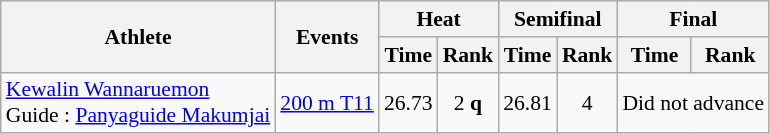<table class=wikitable style="font-size:90%">
<tr>
<th rowspan="2">Athlete</th>
<th rowspan="2">Events</th>
<th colspan="2">Heat</th>
<th colspan="2">Semifinal</th>
<th colspan="2">Final</th>
</tr>
<tr>
<th>Time</th>
<th>Rank</th>
<th>Time</th>
<th>Rank</th>
<th>Time</th>
<th>Rank</th>
</tr>
<tr align=center>
<td align=left><a href='#'>Kewalin Wannaruemon</a> <br> Guide : <a href='#'>Panyaguide Makumjai</a></td>
<td align=left><a href='#'>200 m T11</a></td>
<td>26.73</td>
<td>2 <strong>q</strong></td>
<td>26.81</td>
<td>4</td>
<td colspan=2>Did not advance</td>
</tr>
</table>
